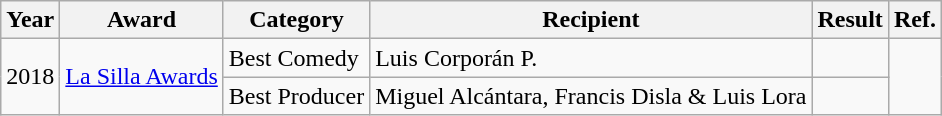<table class="wikitable">
<tr>
<th>Year</th>
<th>Award</th>
<th>Category</th>
<th>Recipient</th>
<th>Result</th>
<th>Ref.</th>
</tr>
<tr>
<td rowspan="2">2018</td>
<td rowspan="2"><a href='#'>La Silla Awards</a></td>
<td>Best Comedy</td>
<td>Luis Corporán P.</td>
<td></td>
<td rowspan="2"></td>
</tr>
<tr>
<td>Best Producer</td>
<td>Miguel Alcántara, Francis Disla & Luis Lora</td>
<td></td>
</tr>
</table>
